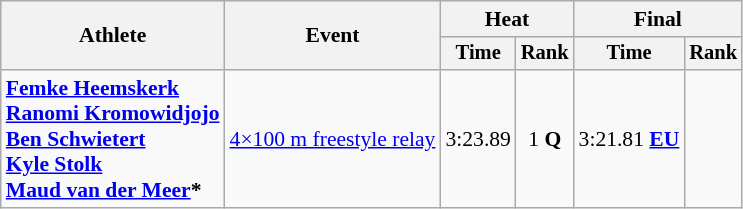<table class=wikitable style="font-size:90%">
<tr>
<th rowspan="2">Athlete</th>
<th rowspan="2">Event</th>
<th colspan="2">Heat</th>
<th colspan="2">Final</th>
</tr>
<tr style="font-size:95%">
<th>Time</th>
<th>Rank</th>
<th>Time</th>
<th>Rank</th>
</tr>
<tr align=center>
<td align=left><strong><a href='#'>Femke Heemskerk</a><br><a href='#'>Ranomi Kromowidjojo</a><br><a href='#'>Ben Schwietert</a><br><a href='#'>Kyle Stolk</a><br><a href='#'>Maud van der Meer</a>*</strong></td>
<td align=left><a href='#'>4×100 m freestyle relay</a></td>
<td>3:23.89</td>
<td>1 <strong>Q</strong></td>
<td>3:21.81 <strong><a href='#'>EU</a></strong></td>
<td></td>
</tr>
</table>
